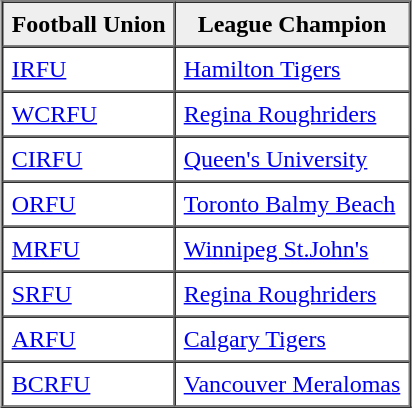<table border="1" cellpadding="5" cellspacing="0" align="center">
<tr>
<th scope="col" style="background:#efefef;">Football Union</th>
<th scope="col" style="background:#efefef;">League Champion</th>
</tr>
<tr>
<td><a href='#'>IRFU</a></td>
<td><a href='#'>Hamilton Tigers</a></td>
</tr>
<tr>
<td><a href='#'>WCRFU</a></td>
<td><a href='#'>Regina Roughriders</a></td>
</tr>
<tr>
<td><a href='#'>CIRFU</a></td>
<td><a href='#'>Queen's University</a></td>
</tr>
<tr>
<td><a href='#'>ORFU</a></td>
<td><a href='#'>Toronto Balmy Beach</a></td>
</tr>
<tr>
<td><a href='#'>MRFU</a></td>
<td><a href='#'>Winnipeg St.John's</a></td>
</tr>
<tr>
<td><a href='#'>SRFU</a></td>
<td><a href='#'>Regina Roughriders</a></td>
</tr>
<tr>
<td><a href='#'>ARFU</a></td>
<td><a href='#'>Calgary Tigers</a></td>
</tr>
<tr>
<td><a href='#'>BCRFU</a></td>
<td><a href='#'>Vancouver Meralomas</a></td>
</tr>
</table>
